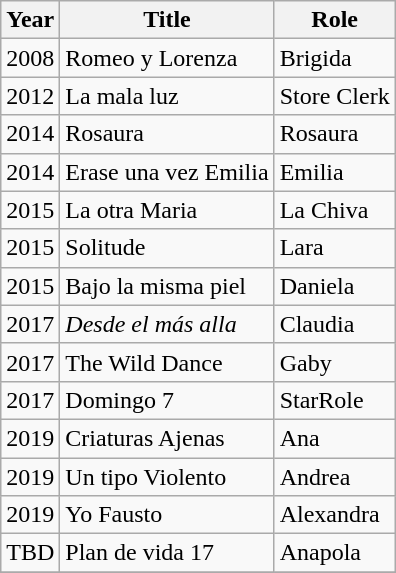<table class="wikitable sortable">
<tr>
<th>Year</th>
<th>Title</th>
<th>Role</th>
</tr>
<tr>
<td>2008</td>
<td>Romeo y Lorenza</td>
<td>Brigida</td>
</tr>
<tr>
<td>2012</td>
<td>La mala luz</td>
<td>Store Clerk</td>
</tr>
<tr>
<td>2014</td>
<td>Rosaura </td>
<td>Rosaura</td>
</tr>
<tr>
<td>2014</td>
<td>Erase una vez Emilia</td>
<td>Emilia</td>
</tr>
<tr>
<td>2015</td>
<td>La otra Maria </td>
<td>La Chiva</td>
</tr>
<tr>
<td>2015</td>
<td>Solitude</td>
<td>Lara</td>
</tr>
<tr>
<td>2015</td>
<td>Bajo la misma piel</td>
<td>Daniela</td>
</tr>
<tr>
<td>2017</td>
<td><em>Desde el más alla</em></td>
<td>Claudia</td>
</tr>
<tr>
<td>2017</td>
<td>The Wild Dance</td>
<td>Gaby</td>
</tr>
<tr>
<td>2017</td>
<td>Domingo 7</td>
<td>StarRole</td>
</tr>
<tr>
<td>2019</td>
<td>Criaturas Ajenas</td>
<td>Ana</td>
</tr>
<tr>
<td>2019</td>
<td>Un tipo Violento</td>
<td>Andrea</td>
</tr>
<tr>
<td>2019</td>
<td>Yo Fausto</td>
<td>Alexandra</td>
</tr>
<tr>
<td>TBD</td>
<td>Plan de vida 17</td>
<td>Anapola</td>
</tr>
<tr>
</tr>
</table>
